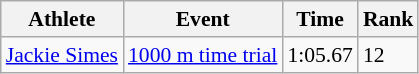<table class=wikitable style=font-size:90%>
<tr>
<th>Athlete</th>
<th>Event</th>
<th>Time</th>
<th>Rank</th>
</tr>
<tr>
<td align=left><a href='#'>Jackie Simes</a></td>
<td align=left><a href='#'>1000 m time trial</a></td>
<td>1:05.67</td>
<td>12</td>
</tr>
</table>
